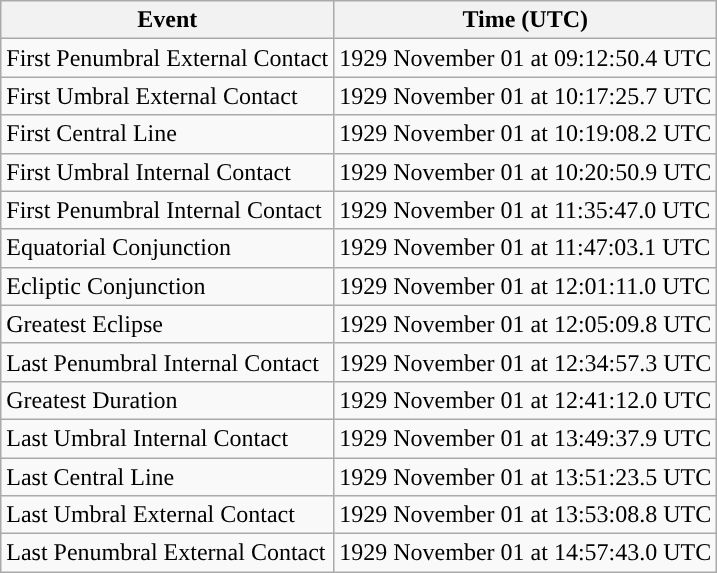<table class="wikitable">
<tr>
<th>Event</th>
<th>Time (UTC)</th>
</tr>
<tr>
<td>First Penumbral External Contact</td>
<td>1929 November 01 at 09:12:50.4 UTC</td>
</tr>
<tr>
<td>First Umbral External Contact</td>
<td>1929 November 01 at 10:17:25.7 UTC</td>
</tr>
<tr>
<td>First Central Line</td>
<td>1929 November 01 at 10:19:08.2 UTC</td>
</tr>
<tr>
<td>First Umbral Internal Contact</td>
<td>1929 November 01 at 10:20:50.9 UTC</td>
</tr>
<tr>
<td>First Penumbral Internal Contact</td>
<td>1929 November 01 at 11:35:47.0 UTC</td>
</tr>
<tr>
<td>Equatorial Conjunction</td>
<td>1929 November 01 at 11:47:03.1 UTC</td>
</tr>
<tr>
<td>Ecliptic Conjunction</td>
<td>1929 November 01 at 12:01:11.0 UTC</td>
</tr>
<tr>
<td>Greatest Eclipse</td>
<td>1929 November 01 at 12:05:09.8 UTC</td>
</tr>
<tr>
<td>Last Penumbral Internal Contact</td>
<td>1929 November 01 at 12:34:57.3 UTC</td>
</tr>
<tr>
<td>Greatest Duration</td>
<td>1929 November 01 at 12:41:12.0 UTC</td>
</tr>
<tr>
<td>Last Umbral Internal Contact</td>
<td>1929 November 01 at 13:49:37.9 UTC</td>
</tr>
<tr>
<td>Last Central Line</td>
<td>1929 November 01 at 13:51:23.5 UTC</td>
</tr>
<tr>
<td>Last Umbral External Contact</td>
<td>1929 November 01 at 13:53:08.8 UTC</td>
</tr>
<tr>
<td>Last Penumbral External Contact</td>
<td>1929 November 01 at 14:57:43.0 UTC</td>
</tr>
</table>
